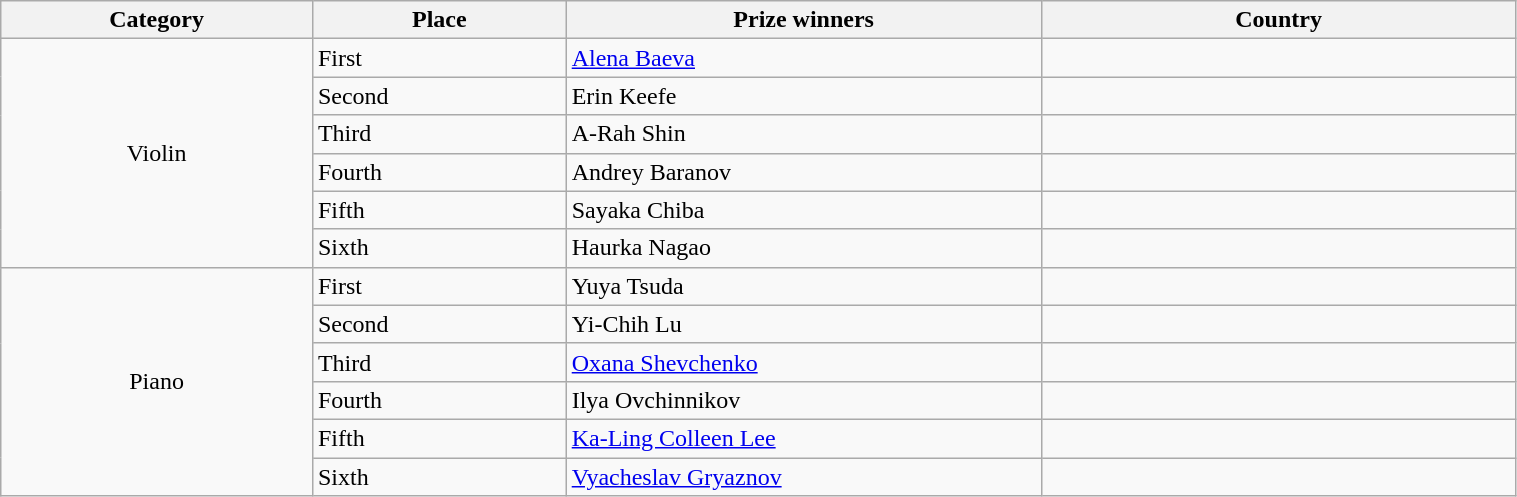<table class="wikitable" width="80%">
<tr>
<th width=50>Category</th>
<th width=50>Place</th>
<th width=100>Prize winners</th>
<th width=100>Country</th>
</tr>
<tr>
<td rowspan="6" align=center>Violin</td>
<td>First</td>
<td><a href='#'>Alena Baeva</a></td>
<td></td>
</tr>
<tr>
<td>Second</td>
<td>Erin Keefe</td>
<td></td>
</tr>
<tr>
<td>Third</td>
<td>A-Rah Shin</td>
<td></td>
</tr>
<tr>
<td>Fourth</td>
<td>Andrey Baranov</td>
<td></td>
</tr>
<tr>
<td>Fifth</td>
<td>Sayaka Chiba</td>
<td></td>
</tr>
<tr>
<td>Sixth</td>
<td>Haurka Nagao</td>
<td></td>
</tr>
<tr>
<td rowspan="6" align=center>Piano</td>
<td>First</td>
<td>Yuya Tsuda</td>
<td></td>
</tr>
<tr>
<td>Second</td>
<td>Yi-Chih Lu</td>
<td></td>
</tr>
<tr>
<td>Third</td>
<td><a href='#'>Oxana Shevchenko</a></td>
<td></td>
</tr>
<tr>
<td>Fourth</td>
<td>Ilya Ovchinnikov</td>
<td></td>
</tr>
<tr>
<td>Fifth</td>
<td><a href='#'>Ka-Ling Colleen Lee</a></td>
<td></td>
</tr>
<tr>
<td>Sixth</td>
<td><a href='#'>Vyacheslav Gryaznov</a></td>
<td></td>
</tr>
</table>
